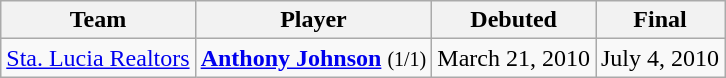<table class=wikitable>
<tr>
<th>Team</th>
<th>Player</th>
<th>Debuted</th>
<th>Final</th>
</tr>
<tr>
<td><a href='#'>Sta. Lucia Realtors</a></td>
<td><strong><a href='#'>Anthony Johnson</a></strong> <small>(1/1)</small></td>
<td>March 21, 2010</td>
<td>July 4, 2010</td>
</tr>
</table>
